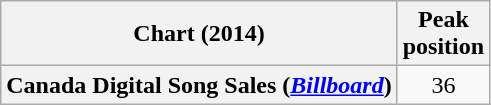<table class="wikitable plainrowheaders">
<tr>
<th scope="col">Chart (2014)</th>
<th scope="col">Peak<br>position</th>
</tr>
<tr>
<th scope="row">Canada Digital Song Sales (<em><a href='#'>Billboard</a></em>)</th>
<td align="center">36</td>
</tr>
</table>
